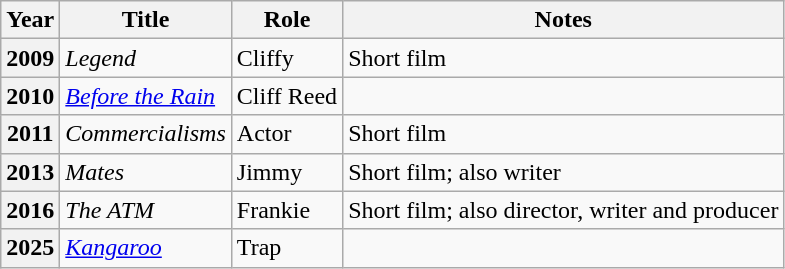<table class="wikitable plainrowheaders sortable">
<tr>
<th scope="col">Year</th>
<th scope="col">Title</th>
<th scope="col">Role</th>
<th class="unsortable">Notes</th>
</tr>
<tr>
<th scope="row">2009</th>
<td><em>Legend</em></td>
<td>Cliffy</td>
<td>Short film</td>
</tr>
<tr>
<th scope="row">2010</th>
<td><em><a href='#'>Before the Rain</a></em></td>
<td>Cliff Reed</td>
<td></td>
</tr>
<tr>
<th scope="row">2011</th>
<td><em>Commercialisms</em></td>
<td>Actor</td>
<td>Short film</td>
</tr>
<tr>
<th scope="row">2013</th>
<td><em>Mates</em></td>
<td>Jimmy</td>
<td>Short film; also writer</td>
</tr>
<tr>
<th scope="row">2016</th>
<td><em>The ATM</em></td>
<td>Frankie</td>
<td>Short film; also director, writer and producer</td>
</tr>
<tr>
<th scope="row">2025</th>
<td><em><a href='#'>Kangaroo</a></em></td>
<td>Trap</td>
<td></td>
</tr>
</table>
